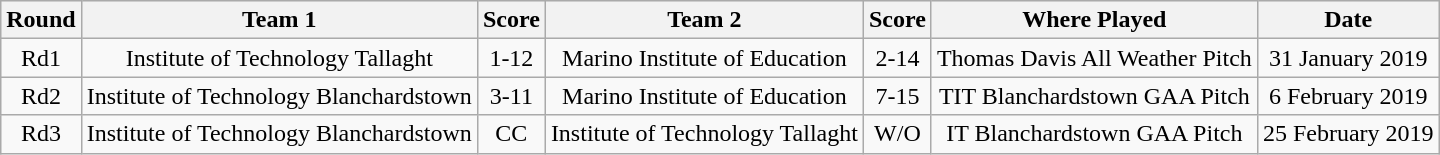<table class="wikitable">
<tr style="background:#efefef">
<th>Round</th>
<th>Team 1</th>
<th>Score</th>
<th>Team 2</th>
<th>Score</th>
<th>Where Played</th>
<th>Date</th>
</tr>
<tr align="center">
<td>Rd1</td>
<td>Institute of Technology Tallaght</td>
<td>1-12</td>
<td>Marino Institute of Education</td>
<td>2-14</td>
<td>Thomas Davis All Weather Pitch</td>
<td>31 January 2019</td>
</tr>
<tr align="center">
<td>Rd2</td>
<td>Institute of Technology Blanchardstown</td>
<td>3-11</td>
<td>Marino Institute of Education</td>
<td>7-15</td>
<td>TIT Blanchardstown GAA Pitch</td>
<td>6 February 2019</td>
</tr>
<tr align="center">
<td>Rd3</td>
<td>Institute of Technology Blanchardstown</td>
<td>CC</td>
<td>Institute of Technology Tallaght</td>
<td>W/O</td>
<td>IT Blanchardstown GAA Pitch</td>
<td>25 February 2019</td>
</tr>
</table>
